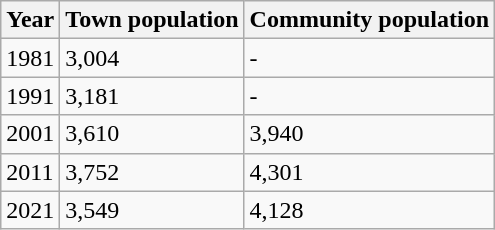<table class=wikitable>
<tr>
<th>Year</th>
<th>Town population</th>
<th>Community population</th>
</tr>
<tr>
<td>1981</td>
<td>3,004</td>
<td>-</td>
</tr>
<tr>
<td>1991</td>
<td>3,181</td>
<td>-</td>
</tr>
<tr>
<td>2001</td>
<td>3,610</td>
<td>3,940</td>
</tr>
<tr>
<td>2011</td>
<td>3,752</td>
<td>4,301</td>
</tr>
<tr>
<td>2021</td>
<td>3,549</td>
<td>4,128</td>
</tr>
</table>
